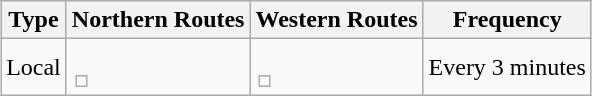<table class="wikitable" style="margin:1em auto;">
<tr>
<th>Type</th>
<th>Northern Routes</th>
<th>Western Routes</th>
<th>Frequency</th>
</tr>
<tr>
<td>Local</td>
<td><br><table style="border:0px;">
<tr>
<td></td>
</tr>
</table>
</td>
<td><br><table style="border:0px;">
<tr>
<td></td>
</tr>
</table>
</td>
<td>Every 3 minutes</td>
</tr>
</table>
